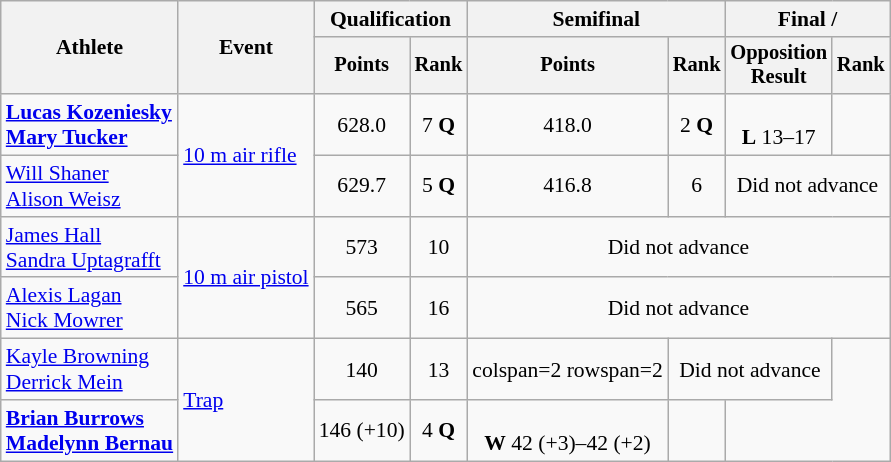<table class=wikitable style=font-size:90%;text-align:center>
<tr>
<th rowspan=2>Athlete</th>
<th rowspan=2>Event</th>
<th colspan=2>Qualification</th>
<th colspan=2>Semifinal</th>
<th colspan=2>Final / </th>
</tr>
<tr style="font-size:95%">
<th>Points</th>
<th>Rank</th>
<th>Points</th>
<th>Rank</th>
<th>Opposition<br>Result</th>
<th>Rank</th>
</tr>
<tr>
<td align=left><strong><a href='#'>Lucas Kozeniesky</a><br><a href='#'>Mary Tucker</a></strong></td>
<td rowspan=2 align=left><a href='#'>10 m air rifle</a></td>
<td>628.0</td>
<td>7 <strong>Q</strong></td>
<td>418.0</td>
<td>2 <strong>Q</strong></td>
<td><br><strong>L</strong> 13–17</td>
<td></td>
</tr>
<tr>
<td align=left><a href='#'>Will Shaner</a><br><a href='#'>Alison Weisz</a></td>
<td>629.7</td>
<td>5 <strong>Q</strong></td>
<td>416.8</td>
<td>6</td>
<td colspan=2>Did not advance</td>
</tr>
<tr>
<td align=left><a href='#'>James Hall</a><br><a href='#'>Sandra Uptagrafft</a></td>
<td rowspan=2 align=left><a href='#'>10 m air pistol</a></td>
<td>573</td>
<td>10</td>
<td colspan=4>Did not advance</td>
</tr>
<tr>
<td align=left><a href='#'>Alexis Lagan</a><br><a href='#'>Nick Mowrer</a></td>
<td>565</td>
<td>16</td>
<td colspan=4>Did not advance</td>
</tr>
<tr>
<td align=left><a href='#'>Kayle Browning</a><br><a href='#'>Derrick Mein</a></td>
<td align=left rowspan=2><a href='#'>Trap</a></td>
<td>140</td>
<td>13</td>
<td>colspan=2 rowspan=2 </td>
<td colspan=2>Did not advance</td>
</tr>
<tr>
<td align=left><strong><a href='#'>Brian Burrows</a><br><a href='#'>Madelynn Bernau</a></strong></td>
<td>146 (+10)</td>
<td>4 <strong>Q</strong></td>
<td><br><strong>W</strong> 42 (+3)–42 (+2)</td>
<td></td>
</tr>
</table>
